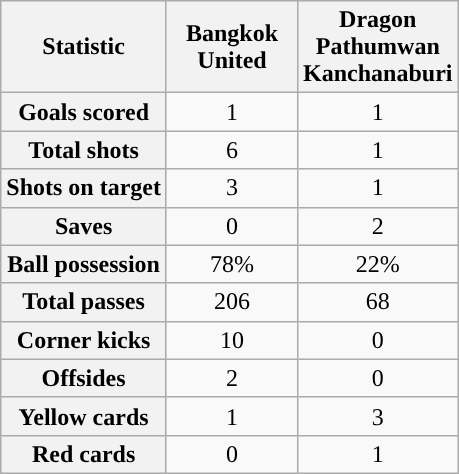<table class="wikitable plainrowheaders" style="text-align:center">
<tr>
<th scope="col">Statistic</th>
<th scope="col" style="width:80px">Bangkok United</th>
<th scope="col" style="width:80px">Dragon Pathumwan Kanchanaburi</th>
</tr>
<tr>
<th scope=row>Goals scored</th>
<td>1</td>
<td>1</td>
</tr>
<tr>
<th scope=row>Total shots</th>
<td>6</td>
<td>1</td>
</tr>
<tr>
<th scope=row>Shots on target</th>
<td>3</td>
<td>1</td>
</tr>
<tr>
<th scope=row>Saves</th>
<td>0</td>
<td>2</td>
</tr>
<tr>
<th scope=row>Ball possession</th>
<td>78%</td>
<td>22%</td>
</tr>
<tr>
<th scope=row>Total passes</th>
<td>206</td>
<td>68</td>
</tr>
<tr>
<th scope=row>Corner kicks</th>
<td>10</td>
<td>0</td>
</tr>
<tr>
<th scope=row>Offsides</th>
<td>2</td>
<td>0</td>
</tr>
<tr>
<th scope=row>Yellow cards</th>
<td>1</td>
<td>3</td>
</tr>
<tr>
<th scope=row>Red cards</th>
<td>0</td>
<td>1</td>
</tr>
</table>
